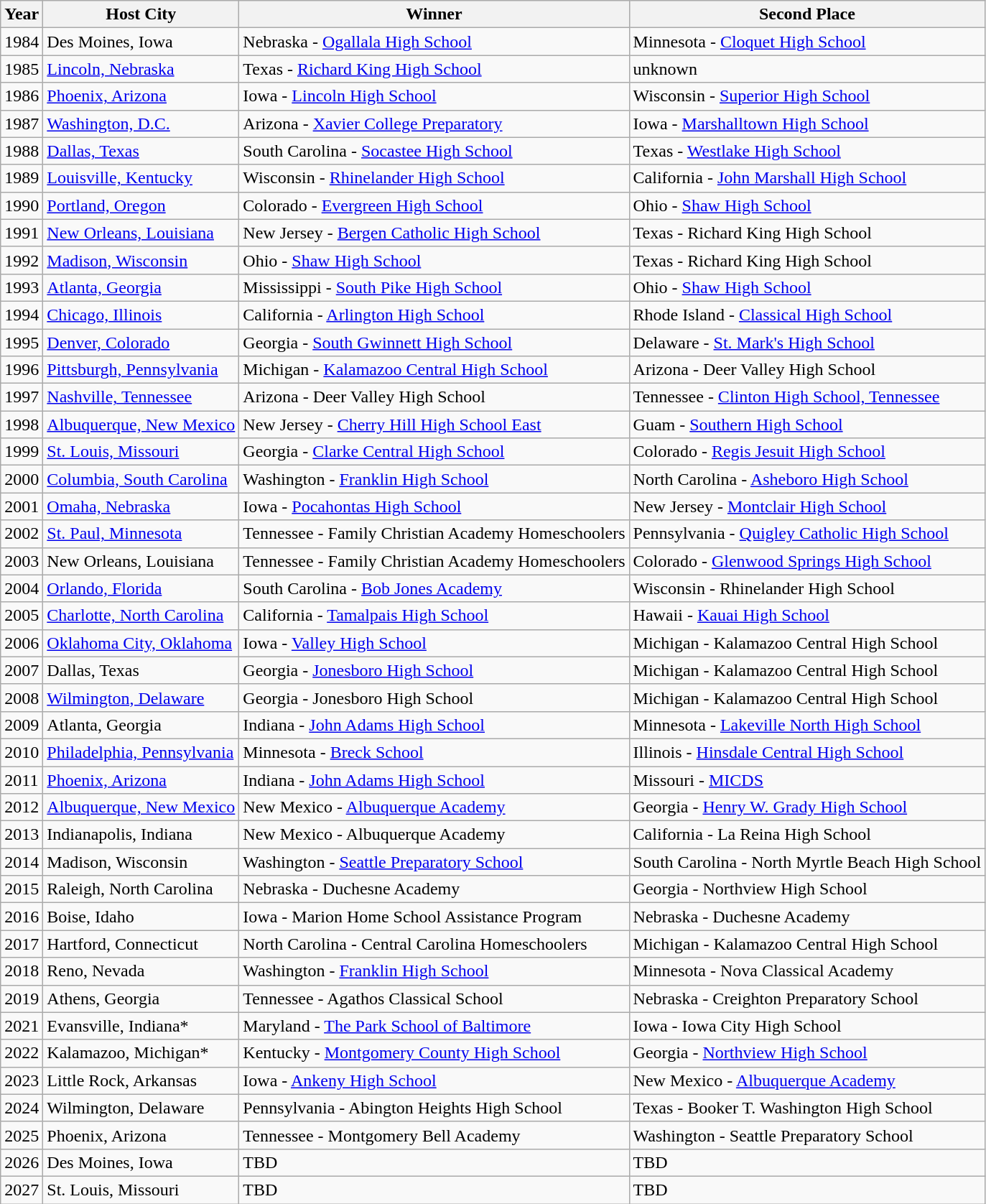<table class="wikitable">
<tr>
<th>Year</th>
<th>Host City</th>
<th>Winner</th>
<th>Second Place</th>
</tr>
<tr>
<td>1984</td>
<td>Des Moines, Iowa</td>
<td>Nebraska - <a href='#'>Ogallala High School</a></td>
<td>Minnesota - <a href='#'>Cloquet High School</a></td>
</tr>
<tr>
<td>1985</td>
<td><a href='#'>Lincoln, Nebraska</a></td>
<td>Texas - <a href='#'>Richard King High School</a></td>
<td>unknown</td>
</tr>
<tr>
<td>1986</td>
<td><a href='#'>Phoenix, Arizona</a></td>
<td>Iowa - <a href='#'>Lincoln High School</a></td>
<td>Wisconsin - <a href='#'>Superior High School</a></td>
</tr>
<tr>
<td>1987</td>
<td><a href='#'>Washington, D.C.</a></td>
<td>Arizona - <a href='#'>Xavier College Preparatory</a></td>
<td>Iowa - <a href='#'>Marshalltown High School</a></td>
</tr>
<tr>
<td>1988</td>
<td><a href='#'>Dallas, Texas</a></td>
<td>South Carolina - <a href='#'>Socastee High School</a></td>
<td>Texas - <a href='#'>Westlake High School</a></td>
</tr>
<tr>
<td>1989</td>
<td><a href='#'>Louisville, Kentucky</a></td>
<td>Wisconsin - <a href='#'>Rhinelander High School</a></td>
<td>California - <a href='#'>John Marshall High School</a></td>
</tr>
<tr>
<td>1990</td>
<td><a href='#'>Portland, Oregon</a></td>
<td>Colorado - <a href='#'>Evergreen High School</a></td>
<td>Ohio - <a href='#'>Shaw High School</a></td>
</tr>
<tr>
<td>1991</td>
<td><a href='#'>New Orleans, Louisiana</a></td>
<td>New Jersey - <a href='#'>Bergen Catholic High School</a></td>
<td>Texas - Richard King High School</td>
</tr>
<tr>
<td>1992</td>
<td><a href='#'>Madison, Wisconsin</a></td>
<td>Ohio - <a href='#'>Shaw High School</a></td>
<td>Texas - Richard King High School</td>
</tr>
<tr>
<td>1993</td>
<td><a href='#'>Atlanta, Georgia</a></td>
<td>Mississippi - <a href='#'>South Pike High School</a></td>
<td>Ohio - <a href='#'>Shaw High School</a></td>
</tr>
<tr>
<td>1994</td>
<td><a href='#'>Chicago, Illinois</a></td>
<td>California - <a href='#'>Arlington High School</a></td>
<td>Rhode Island - <a href='#'>Classical High School</a></td>
</tr>
<tr>
<td>1995</td>
<td><a href='#'>Denver, Colorado</a></td>
<td>Georgia - <a href='#'>South Gwinnett High School</a></td>
<td>Delaware - <a href='#'>St. Mark's High School</a></td>
</tr>
<tr>
<td>1996</td>
<td><a href='#'>Pittsburgh, Pennsylvania</a></td>
<td>Michigan - <a href='#'>Kalamazoo Central High School</a></td>
<td>Arizona - Deer Valley High School</td>
</tr>
<tr>
<td>1997</td>
<td><a href='#'>Nashville, Tennessee</a></td>
<td>Arizona - Deer Valley High School</td>
<td>Tennessee - <a href='#'>Clinton High School, Tennessee</a></td>
</tr>
<tr>
<td>1998</td>
<td><a href='#'>Albuquerque, New Mexico</a></td>
<td>New Jersey - <a href='#'>Cherry Hill High School East</a></td>
<td>Guam - <a href='#'>Southern High School</a></td>
</tr>
<tr>
<td>1999</td>
<td><a href='#'>St. Louis, Missouri</a></td>
<td>Georgia - <a href='#'>Clarke Central High School</a></td>
<td>Colorado - <a href='#'>Regis Jesuit High School</a></td>
</tr>
<tr>
<td>2000</td>
<td><a href='#'>Columbia, South Carolina</a></td>
<td>Washington - <a href='#'>Franklin High School</a></td>
<td>North Carolina - <a href='#'>Asheboro High School</a></td>
</tr>
<tr>
<td>2001</td>
<td><a href='#'>Omaha, Nebraska</a></td>
<td>Iowa - <a href='#'>Pocahontas High School</a></td>
<td>New Jersey - <a href='#'>Montclair High School</a></td>
</tr>
<tr>
<td>2002</td>
<td><a href='#'>St. Paul, Minnesota</a></td>
<td>Tennessee - Family Christian Academy Homeschoolers</td>
<td>Pennsylvania - <a href='#'>Quigley Catholic High School</a></td>
</tr>
<tr>
<td>2003</td>
<td>New Orleans, Louisiana</td>
<td>Tennessee - Family Christian Academy Homeschoolers</td>
<td>Colorado - <a href='#'>Glenwood Springs High School</a></td>
</tr>
<tr>
<td>2004</td>
<td><a href='#'>Orlando, Florida</a></td>
<td>South Carolina - <a href='#'>Bob Jones Academy</a></td>
<td>Wisconsin - Rhinelander High School</td>
</tr>
<tr>
<td>2005</td>
<td><a href='#'>Charlotte, North Carolina</a></td>
<td>California - <a href='#'>Tamalpais High School</a></td>
<td>Hawaii - <a href='#'>Kauai High School</a></td>
</tr>
<tr>
<td>2006</td>
<td><a href='#'>Oklahoma City, Oklahoma</a></td>
<td>Iowa - <a href='#'>Valley High School</a></td>
<td>Michigan - Kalamazoo Central High School</td>
</tr>
<tr>
<td>2007</td>
<td>Dallas, Texas</td>
<td>Georgia - <a href='#'>Jonesboro High School</a></td>
<td>Michigan - Kalamazoo Central High School</td>
</tr>
<tr>
<td>2008</td>
<td><a href='#'>Wilmington, Delaware</a></td>
<td>Georgia - Jonesboro High School</td>
<td>Michigan - Kalamazoo Central High School</td>
</tr>
<tr>
<td>2009</td>
<td>Atlanta, Georgia</td>
<td>Indiana - <a href='#'>John Adams High School</a></td>
<td>Minnesota - <a href='#'>Lakeville North High School</a></td>
</tr>
<tr>
<td>2010</td>
<td><a href='#'>Philadelphia, Pennsylvania</a></td>
<td>Minnesota - <a href='#'>Breck School</a></td>
<td>Illinois - <a href='#'>Hinsdale Central High School</a></td>
</tr>
<tr>
<td>2011</td>
<td><a href='#'>Phoenix, Arizona</a></td>
<td>Indiana - <a href='#'>John Adams High School</a></td>
<td>Missouri - <a href='#'>MICDS</a></td>
</tr>
<tr>
<td>2012</td>
<td><a href='#'>Albuquerque, New Mexico</a></td>
<td>New Mexico - <a href='#'>Albuquerque Academy</a></td>
<td>Georgia - <a href='#'>Henry W. Grady High School</a></td>
</tr>
<tr>
<td>2013</td>
<td>Indianapolis, Indiana</td>
<td>New Mexico - Albuquerque Academy</td>
<td>California - La Reina High School</td>
</tr>
<tr>
<td>2014</td>
<td>Madison, Wisconsin</td>
<td>Washington - <a href='#'>Seattle Preparatory School</a></td>
<td>South Carolina - North Myrtle Beach High School</td>
</tr>
<tr>
<td>2015</td>
<td>Raleigh, North Carolina</td>
<td>Nebraska - Duchesne Academy</td>
<td>Georgia - Northview High School</td>
</tr>
<tr>
<td>2016</td>
<td>Boise, Idaho</td>
<td>Iowa - Marion Home School Assistance Program</td>
<td>Nebraska - Duchesne Academy</td>
</tr>
<tr>
<td>2017</td>
<td>Hartford, Connecticut</td>
<td>North Carolina - Central Carolina Homeschoolers</td>
<td>Michigan - Kalamazoo Central High School</td>
</tr>
<tr>
<td>2018</td>
<td>Reno, Nevada</td>
<td>Washington - <a href='#'>Franklin High School</a></td>
<td>Minnesota - Nova Classical Academy</td>
</tr>
<tr>
<td>2019</td>
<td>Athens, Georgia</td>
<td>Tennessee - Agathos Classical School</td>
<td>Nebraska - Creighton Preparatory School</td>
</tr>
<tr>
<td>2021</td>
<td>Evansville, Indiana*</td>
<td>Maryland - <a href='#'>The Park School of Baltimore</a></td>
<td>Iowa - Iowa City High School</td>
</tr>
<tr>
<td>2022</td>
<td>Kalamazoo, Michigan*</td>
<td>Kentucky - <a href='#'>Montgomery County High School</a></td>
<td>Georgia - <a href='#'>Northview High School</a></td>
</tr>
<tr>
<td>2023</td>
<td>Little Rock, Arkansas</td>
<td>Iowa - <a href='#'>Ankeny High School</a></td>
<td>New Mexico - <a href='#'>Albuquerque Academy</a></td>
</tr>
<tr>
<td>2024</td>
<td>Wilmington, Delaware</td>
<td>Pennsylvania - Abington Heights High School</td>
<td>Texas - Booker T. Washington High School</td>
</tr>
<tr>
<td>2025</td>
<td>Phoenix, Arizona</td>
<td>Tennessee - Montgomery Bell Academy</td>
<td>Washington - Seattle Preparatory School</td>
</tr>
<tr>
<td>2026</td>
<td>Des Moines, Iowa</td>
<td>TBD</td>
<td>TBD</td>
</tr>
<tr>
<td>2027</td>
<td>St. Louis, Missouri</td>
<td>TBD</td>
<td>TBD</td>
</tr>
</table>
